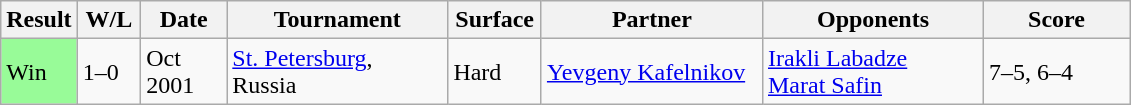<table class="sortable wikitable">
<tr>
<th style="width:35px">Result</th>
<th style="width:35px" class="unsortable">W/L</th>
<th style="width:50px">Date</th>
<th style="width:140px">Tournament</th>
<th style="width:55px">Surface</th>
<th style="width:140px">Partner</th>
<th style="width:140px">Opponents</th>
<th style="width:90px" class="unsortable">Score</th>
</tr>
<tr>
<td style="background:#98fb98;">Win</td>
<td>1–0</td>
<td>Oct 2001</td>
<td><a href='#'>St. Petersburg</a>, Russia</td>
<td>Hard</td>
<td> <a href='#'>Yevgeny Kafelnikov</a></td>
<td> <a href='#'>Irakli Labadze</a><br> <a href='#'>Marat Safin</a></td>
<td>7–5, 6–4</td>
</tr>
</table>
